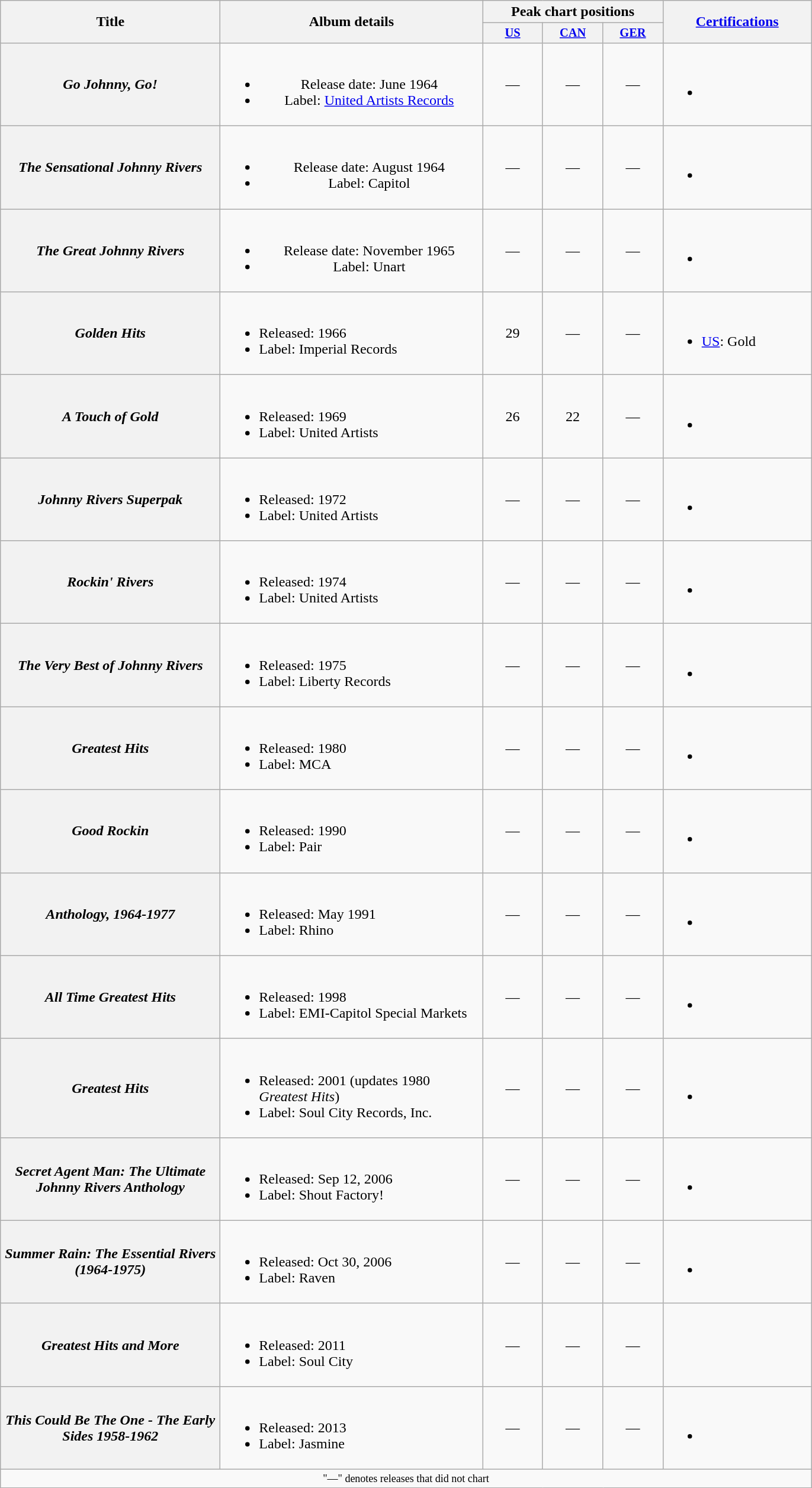<table class="wikitable plainrowheaders" style="text-align:center;">
<tr>
<th scope="col" rowspan="2" style="width:15em;">Title</th>
<th scope="col" rowspan="2" style="width:18em;">Album details</th>
<th scope="col" colspan="3">Peak chart positions</th>
<th scope="col" rowspan="2" style="width:10em;"><a href='#'>Certifications</a></th>
</tr>
<tr>
<th scope="col" style="width:4.5em;font-size:85%;"><a href='#'>US</a><br></th>
<th scope="col" style="width:4.5em;font-size:85%;"><a href='#'>CAN</a><br></th>
<th scope="col" style="width:4.5em;font-size:85%;"><a href='#'>GER</a><br></th>
</tr>
<tr>
<th scope="row"><em>Go Johnny, Go!</em></th>
<td><br><ul><li>Release date: June 1964</li><li>Label: <a href='#'>United Artists Records</a></li></ul></td>
<td>—</td>
<td>—</td>
<td>—</td>
<td style="text-align:left;"><br><ul><li></li></ul></td>
</tr>
<tr>
<th scope="row"><em>The Sensational Johnny Rivers</em></th>
<td><br><ul><li>Release date: August 1964</li><li>Label: Capitol</li></ul></td>
<td>—</td>
<td>—</td>
<td>—</td>
<td style="text-align:left;"><br><ul><li></li></ul></td>
</tr>
<tr>
<th scope="row"><em>The Great Johnny Rivers</em></th>
<td><br><ul><li>Release date: November 1965</li><li>Label: Unart</li></ul></td>
<td>—</td>
<td>—</td>
<td>—</td>
<td style="text-align:left;"><br><ul><li></li></ul></td>
</tr>
<tr>
<th scope="row"><em>Golden Hits</em></th>
<td style="text-align:left;"><br><ul><li>Released: 1966</li><li>Label: Imperial Records</li></ul></td>
<td>29</td>
<td>—</td>
<td>—</td>
<td style="text-align:left;"><br><ul><li><a href='#'>US</a>: Gold</li></ul></td>
</tr>
<tr>
<th scope="row"><em>A Touch of Gold</em></th>
<td style="text-align:left;"><br><ul><li>Released: 1969</li><li>Label: United Artists</li></ul></td>
<td>26</td>
<td>22</td>
<td>—</td>
<td style="text-align:left;"><br><ul><li></li></ul></td>
</tr>
<tr>
<th scope="row"><em>Johnny Rivers Superpak</em></th>
<td style="text-align:left;"><br><ul><li>Released: 1972</li><li>Label: United Artists</li></ul></td>
<td>—</td>
<td>—</td>
<td>—</td>
<td style="text-align:left;"><br><ul><li></li></ul></td>
</tr>
<tr>
<th scope="row"><em>Rockin' Rivers</em></th>
<td style="text-align:left;"><br><ul><li>Released: 1974</li><li>Label: United Artists</li></ul></td>
<td>—</td>
<td>—</td>
<td>—</td>
<td style="text-align:left;"><br><ul><li></li></ul></td>
</tr>
<tr>
<th scope="row"><em>The Very Best of Johnny Rivers</em></th>
<td style="text-align:left;"><br><ul><li>Released: 1975</li><li>Label: Liberty Records</li></ul></td>
<td>—</td>
<td>—</td>
<td>—</td>
<td style="text-align:left;"><br><ul><li></li></ul></td>
</tr>
<tr>
<th scope="row"><em>Greatest Hits</em></th>
<td style="text-align:left;"><br><ul><li>Released: 1980</li><li>Label: MCA</li></ul></td>
<td>—</td>
<td>—</td>
<td>—</td>
<td style="text-align:left;"><br><ul><li></li></ul></td>
</tr>
<tr>
<th scope="row"><em>Good Rockin</em></th>
<td style="text-align:left;"><br><ul><li>Released: 1990</li><li>Label: Pair</li></ul></td>
<td>—</td>
<td>—</td>
<td>—</td>
<td style="text-align:left;"><br><ul><li></li></ul></td>
</tr>
<tr>
<th scope="row"><em>Anthology, 1964-1977</em></th>
<td style="text-align:left;"><br><ul><li>Released: May 1991</li><li>Label: Rhino</li></ul></td>
<td>—</td>
<td>—</td>
<td>—</td>
<td style="text-align:left;"><br><ul><li></li></ul></td>
</tr>
<tr>
<th scope="row"><em>All Time Greatest Hits</em></th>
<td style="text-align:left;"><br><ul><li>Released: 1998</li><li>Label: EMI-Capitol Special Markets</li></ul></td>
<td>—</td>
<td>—</td>
<td>—</td>
<td style="text-align:left;"><br><ul><li></li></ul></td>
</tr>
<tr>
<th scope="row"><em>Greatest Hits</em></th>
<td style="text-align:left;"><br><ul><li>Released: 2001 (updates 1980 <em>Greatest Hits</em>)</li><li>Label: Soul City Records, Inc.</li></ul></td>
<td>—</td>
<td>—</td>
<td>—</td>
<td style="text-align:left;"><br><ul><li></li></ul></td>
</tr>
<tr>
<th scope="row"><em>Secret Agent Man: The Ultimate Johnny Rivers Anthology</em></th>
<td style="text-align:left;"><br><ul><li>Released: Sep 12, 2006</li><li>Label: Shout Factory!</li></ul></td>
<td>—</td>
<td>—</td>
<td>—</td>
<td style="text-align:left;"><br><ul><li></li></ul></td>
</tr>
<tr>
<th scope="row"><em>Summer Rain: The Essential Rivers (1964-1975)</em></th>
<td style="text-align:left;"><br><ul><li>Released: Oct 30, 2006</li><li>Label: Raven</li></ul></td>
<td>—</td>
<td>—</td>
<td>—</td>
<td style="text-align:left;"><br><ul><li></li></ul></td>
</tr>
<tr>
<th scope="row"><em>Greatest Hits and More</em></th>
<td style="text-align:left;"><br><ul><li>Released: 2011</li><li>Label: Soul City</li></ul></td>
<td>—</td>
<td>—</td>
<td>—</td>
<td style="text-align:left;"></td>
</tr>
<tr>
<th scope="row"><em>This Could Be The One - The Early Sides 1958-1962</em></th>
<td style="text-align:left;"><br><ul><li>Released: 2013</li><li>Label: Jasmine</li></ul></td>
<td>—</td>
<td>—</td>
<td>—</td>
<td style="text-align:left;"><br><ul><li></li></ul></td>
</tr>
<tr>
<td colspan="8" style="font-size:9pt">"—" denotes releases that did not chart</td>
</tr>
</table>
